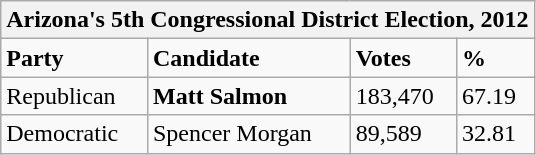<table class="wikitable">
<tr>
<th colspan="4">Arizona's 5th Congressional District Election, 2012</th>
</tr>
<tr>
<td><strong>Party</strong></td>
<td><strong>Candidate</strong></td>
<td><strong>Votes</strong></td>
<td><strong>%</strong></td>
</tr>
<tr>
<td>Republican</td>
<td><strong>Matt Salmon</strong></td>
<td>183,470</td>
<td>67.19</td>
</tr>
<tr>
<td>Democratic</td>
<td>Spencer Morgan</td>
<td>89,589</td>
<td>32.81</td>
</tr>
</table>
